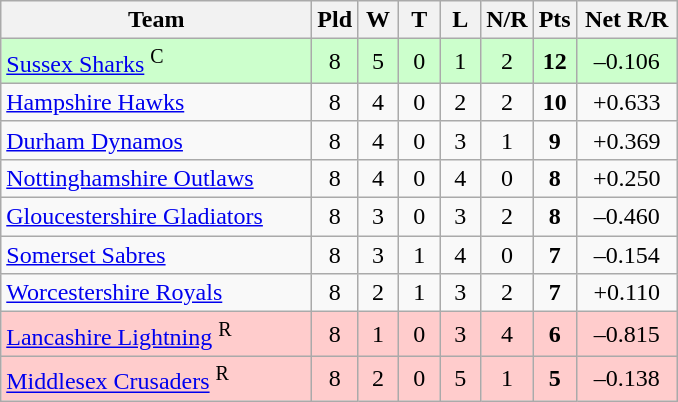<table class="wikitable" style="text-align: center;">
<tr>
<th width=200>Team</th>
<th width=20>Pld</th>
<th width=20>W</th>
<th width=20>T</th>
<th width=20>L</th>
<th width=20>N/R</th>
<th width=20>Pts</th>
<th width=60>Net R/R</th>
</tr>
<tr style="background:#ccffcc;">
<td align=left><a href='#'>Sussex Sharks</a> <sup>C</sup></td>
<td>8</td>
<td>5</td>
<td>0</td>
<td>1</td>
<td>2</td>
<td><strong>12</strong></td>
<td>–0.106</td>
</tr>
<tr>
<td align=left><a href='#'>Hampshire Hawks</a></td>
<td>8</td>
<td>4</td>
<td>0</td>
<td>2</td>
<td>2</td>
<td><strong>10</strong></td>
<td>+0.633</td>
</tr>
<tr>
<td align=left><a href='#'>Durham Dynamos</a></td>
<td>8</td>
<td>4</td>
<td>0</td>
<td>3</td>
<td>1</td>
<td><strong>9</strong></td>
<td>+0.369</td>
</tr>
<tr>
<td align=left><a href='#'>Nottinghamshire Outlaws</a></td>
<td>8</td>
<td>4</td>
<td>0</td>
<td>4</td>
<td>0</td>
<td><strong>8</strong></td>
<td>+0.250</td>
</tr>
<tr>
<td align=left><a href='#'>Gloucestershire Gladiators</a></td>
<td>8</td>
<td>3</td>
<td>0</td>
<td>3</td>
<td>2</td>
<td><strong>8</strong></td>
<td>–0.460</td>
</tr>
<tr>
<td align=left><a href='#'>Somerset Sabres</a></td>
<td>8</td>
<td>3</td>
<td>1</td>
<td>4</td>
<td>0</td>
<td><strong>7</strong></td>
<td>–0.154</td>
</tr>
<tr>
<td align=left><a href='#'>Worcestershire Royals</a></td>
<td>8</td>
<td>2</td>
<td>1</td>
<td>3</td>
<td>2</td>
<td><strong>7</strong></td>
<td>+0.110</td>
</tr>
<tr style="background:#ffcccc;">
<td align=left><a href='#'>Lancashire Lightning</a> <sup>R</sup></td>
<td>8</td>
<td>1</td>
<td>0</td>
<td>3</td>
<td>4</td>
<td><strong>6</strong></td>
<td>–0.815</td>
</tr>
<tr style="background:#ffcccc;">
<td align=left><a href='#'>Middlesex Crusaders</a> <sup>R</sup></td>
<td>8</td>
<td>2</td>
<td>0</td>
<td>5</td>
<td>1</td>
<td><strong>5</strong></td>
<td>–0.138</td>
</tr>
</table>
